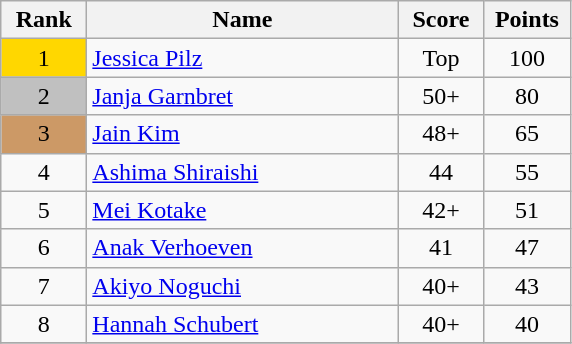<table class="wikitable">
<tr>
<th width = "50">Rank</th>
<th width = "200">Name</th>
<th width = "50">Score</th>
<th width = "50">Points</th>
</tr>
<tr>
<td align="center" style="background: gold">1</td>
<td> <a href='#'>Jessica Pilz</a></td>
<td align="center">Top</td>
<td align="center">100</td>
</tr>
<tr>
<td align="center" style="background: silver">2</td>
<td> <a href='#'>Janja Garnbret</a></td>
<td align="center">50+</td>
<td align="center">80</td>
</tr>
<tr>
<td align="center" style="background: #cc9966">3</td>
<td> <a href='#'>Jain Kim</a></td>
<td align="center">48+</td>
<td align="center">65</td>
</tr>
<tr>
<td align="center">4</td>
<td> <a href='#'>Ashima Shiraishi</a></td>
<td align="center">44</td>
<td align="center">55</td>
</tr>
<tr>
<td align="center">5</td>
<td> <a href='#'>Mei Kotake</a></td>
<td align="center">42+</td>
<td align="center">51</td>
</tr>
<tr>
<td align="center">6</td>
<td> <a href='#'>Anak Verhoeven</a></td>
<td align="center">41</td>
<td align="center">47</td>
</tr>
<tr>
<td align="center">7</td>
<td> <a href='#'>Akiyo Noguchi</a></td>
<td align="center">40+</td>
<td align="center">43</td>
</tr>
<tr>
<td align="center">8</td>
<td> <a href='#'>Hannah Schubert</a></td>
<td align="center">40+</td>
<td align="center">40</td>
</tr>
<tr>
</tr>
</table>
